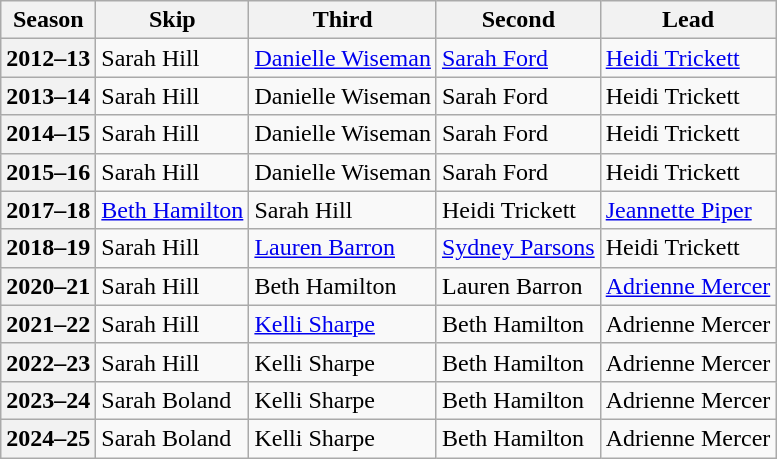<table class="wikitable">
<tr>
<th scope="col">Season</th>
<th scope="col">Skip</th>
<th scope="col">Third</th>
<th scope="col">Second</th>
<th scope="col">Lead</th>
</tr>
<tr>
<th scope="row">2012–13</th>
<td>Sarah Hill</td>
<td><a href='#'>Danielle Wiseman</a></td>
<td><a href='#'>Sarah Ford</a></td>
<td><a href='#'>Heidi Trickett</a></td>
</tr>
<tr>
<th scope="row">2013–14</th>
<td>Sarah Hill</td>
<td>Danielle Wiseman</td>
<td>Sarah Ford</td>
<td>Heidi Trickett</td>
</tr>
<tr>
<th scope="row">2014–15</th>
<td>Sarah Hill</td>
<td>Danielle Wiseman</td>
<td>Sarah Ford</td>
<td>Heidi Trickett</td>
</tr>
<tr>
<th scope="row">2015–16</th>
<td>Sarah Hill</td>
<td>Danielle Wiseman</td>
<td>Sarah Ford</td>
<td>Heidi Trickett</td>
</tr>
<tr>
<th scope="row">2017–18</th>
<td><a href='#'>Beth Hamilton</a></td>
<td>Sarah Hill</td>
<td>Heidi Trickett</td>
<td><a href='#'>Jeannette Piper</a></td>
</tr>
<tr>
<th scope="row">2018–19</th>
<td>Sarah Hill</td>
<td><a href='#'>Lauren Barron</a></td>
<td><a href='#'>Sydney Parsons</a></td>
<td>Heidi Trickett</td>
</tr>
<tr>
<th scope="row">2020–21</th>
<td>Sarah Hill</td>
<td>Beth Hamilton</td>
<td>Lauren Barron</td>
<td><a href='#'>Adrienne Mercer</a></td>
</tr>
<tr>
<th scope="row">2021–22</th>
<td>Sarah Hill</td>
<td><a href='#'>Kelli Sharpe</a></td>
<td>Beth Hamilton</td>
<td>Adrienne Mercer</td>
</tr>
<tr>
<th scope="row">2022–23</th>
<td>Sarah Hill</td>
<td>Kelli Sharpe</td>
<td>Beth Hamilton</td>
<td>Adrienne Mercer</td>
</tr>
<tr>
<th scope="row">2023–24</th>
<td>Sarah Boland</td>
<td>Kelli Sharpe</td>
<td>Beth Hamilton</td>
<td>Adrienne Mercer</td>
</tr>
<tr>
<th scope="row">2024–25</th>
<td>Sarah Boland</td>
<td>Kelli Sharpe</td>
<td>Beth Hamilton</td>
<td>Adrienne Mercer</td>
</tr>
</table>
